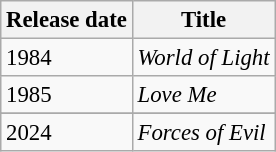<table class="wikitable" style="font-size: 95%;">
<tr>
<th>Release date</th>
<th>Title</th>
</tr>
<tr>
<td>1984</td>
<td><em>World of Light</em></td>
</tr>
<tr>
<td>1985</td>
<td><em>Love Me</em></td>
</tr>
<tr>
</tr>
<tr>
<td>2024</td>
<td><em>Forces of Evil</em></td>
</tr>
</table>
